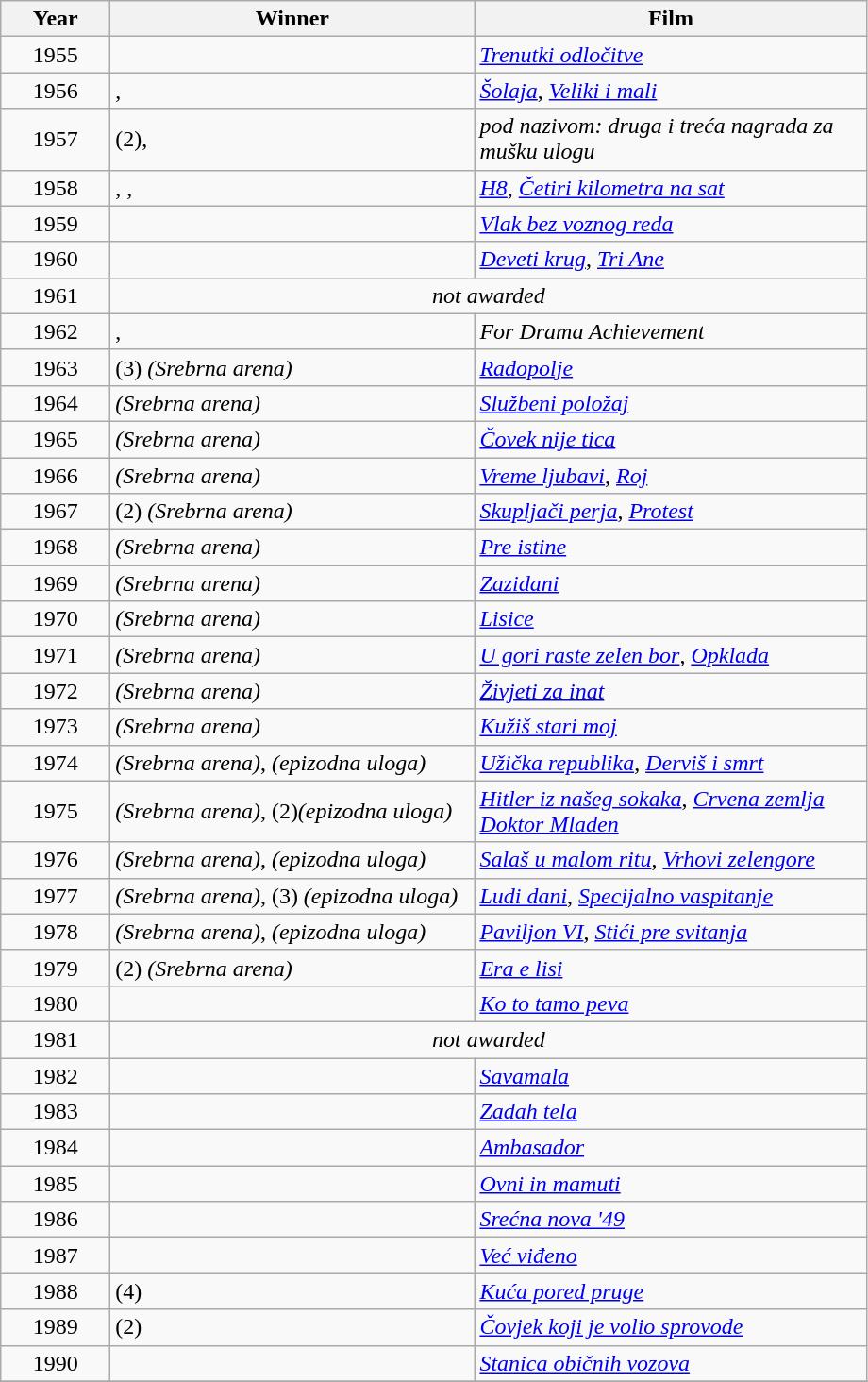<table class="wikitable sortable">
<tr>
<th width="70"><strong>Year</strong></th>
<th width="250"><strong>Winner</strong></th>
<th width="270"><strong>Film</strong></th>
</tr>
<tr>
<td style="text-align:center;">1955</td>
<td></td>
<td><em><a href='#'>Trenutki odločitve</a></em></td>
</tr>
<tr>
<td style="text-align:center;">1956</td>
<td>, </td>
<td><em><a href='#'>Šolaja</a></em>, <em><a href='#'>Veliki i mali</a></em></td>
</tr>
<tr>
<td style="text-align:center;">1957</td>
<td> (2), </td>
<td><em>pod nazivom: druga i treća nagrada za mušku ulogu</em></td>
</tr>
<tr>
<td style="text-align:center;">1958</td>
<td>, , </td>
<td><em><a href='#'>H8</a></em>, <em><a href='#'>Četiri kilometra na sat</a></em></td>
</tr>
<tr>
<td style="text-align:center;">1959</td>
<td></td>
<td><em><a href='#'>Vlak bez voznog reda</a></em></td>
</tr>
<tr>
<td style="text-align:center;">1960</td>
<td></td>
<td><em><a href='#'>Deveti krug</a></em>, <em><a href='#'>Tri Ane</a></em></td>
</tr>
<tr>
<td style="text-align:center;">1961</td>
<td colspan="3" style="text-align:center;"><em>not awarded</em></td>
</tr>
<tr>
<td style="text-align:center;">1962</td>
<td>, </td>
<td><em>For Drama Achievement</em></td>
</tr>
<tr>
<td style="text-align:center;">1963</td>
<td> (3) <em>(Srebrna arena)</em></td>
<td><em><a href='#'>Radopolje</a></em></td>
</tr>
<tr>
<td style="text-align:center;">1964</td>
<td> <em>(Srebrna arena)</em></td>
<td><em><a href='#'>Službeni položaj</a></em></td>
</tr>
<tr>
<td style="text-align:center;">1965</td>
<td> <em>(Srebrna arena)</em></td>
<td><em><a href='#'>Čovek nije tica</a></em></td>
</tr>
<tr>
<td style="text-align:center;">1966</td>
<td> <em>(Srebrna arena)</em></td>
<td><em><a href='#'>Vreme ljubavi</a></em>, <em><a href='#'>Roj</a></em></td>
</tr>
<tr>
<td style="text-align:center;">1967</td>
<td> (2) <em>(Srebrna arena)</em></td>
<td><em><a href='#'>Skupljači perja</a></em>, <em><a href='#'>Protest</a></em></td>
</tr>
<tr>
<td style="text-align:center;">1968</td>
<td> <em>(Srebrna arena)</em></td>
<td><em><a href='#'>Pre istine</a></em></td>
</tr>
<tr>
<td style="text-align:center;">1969</td>
<td> <em>(Srebrna arena)</em></td>
<td><em><a href='#'>Zazidani</a></em></td>
</tr>
<tr>
<td style="text-align:center;">1970</td>
<td> <em>(Srebrna arena)</em></td>
<td><em><a href='#'>Lisice</a></em></td>
</tr>
<tr>
<td style="text-align:center;">1971</td>
<td> <em>(Srebrna arena)</em></td>
<td><em><a href='#'>U gori raste zelen bor</a></em>, <em><a href='#'>Opklada</a></em></td>
</tr>
<tr>
<td style="text-align:center;">1972</td>
<td> <em>(Srebrna arena)</em></td>
<td><em><a href='#'>Živjeti za inat</a></em></td>
</tr>
<tr>
<td style="text-align:center;">1973</td>
<td> <em>(Srebrna arena)</em></td>
<td><em><a href='#'>Kužiš stari moj</a></em></td>
</tr>
<tr>
<td style="text-align:center;">1974</td>
<td> <em>(Srebrna arena)</em>,   <em>(epizodna uloga)</em></td>
<td><em><a href='#'>Užička republika</a></em>, <em><a href='#'>Derviš i smrt</a></em></td>
</tr>
<tr>
<td style="text-align:center;">1975</td>
<td> <em>(Srebrna arena)</em>,  (2)<em>(epizodna uloga)</em></td>
<td><em><a href='#'>Hitler iz našeg sokaka</a></em>, <em><a href='#'>Crvena zemlja</a></em> <em><a href='#'>Doktor Mladen</a></em></td>
</tr>
<tr>
<td style="text-align:center;">1976</td>
<td> <em>(Srebrna arena)</em>,  <em>(epizodna uloga)</em></td>
<td><em><a href='#'>Salaš u malom ritu</a></em>, <em><a href='#'>Vrhovi zelengore</a></em></td>
</tr>
<tr>
<td style="text-align:center;">1977</td>
<td> <em>(Srebrna arena)</em>,  (3) <em>(epizodna uloga)</em></td>
<td><em><a href='#'>Ludi dani</a></em>, <em><a href='#'>Specijalno vaspitanje</a></em></td>
</tr>
<tr>
<td style="text-align:center;">1978</td>
<td> <em>(Srebrna arena)</em>,  <em>(epizodna uloga)</em></td>
<td><em><a href='#'>Paviljon VI</a></em>, <em><a href='#'>Stići pre svitanja</a></em></td>
</tr>
<tr>
<td style="text-align:center;">1979</td>
<td> (2) <em>(Srebrna arena)</em></td>
<td><em><a href='#'>Era e lisi</a></em></td>
</tr>
<tr>
<td style="text-align:center;">1980</td>
<td></td>
<td><em><a href='#'>Ko to tamo peva</a></em></td>
</tr>
<tr>
<td style="text-align:center;">1981</td>
<td colspan="3" style="text-align:center;"><em>not awarded</em></td>
</tr>
<tr>
<td style="text-align:center;">1982</td>
<td></td>
<td><em><a href='#'>Savamala</a></em></td>
</tr>
<tr>
<td style="text-align:center;">1983</td>
<td></td>
<td><em><a href='#'>Zadah tela</a></em></td>
</tr>
<tr>
<td style="text-align:center;">1984</td>
<td></td>
<td><em><a href='#'>Ambasador</a></em></td>
</tr>
<tr>
<td style="text-align:center;">1985</td>
<td></td>
<td><em><a href='#'>Ovni in mamuti</a></em></td>
</tr>
<tr>
<td style="text-align:center;">1986</td>
<td></td>
<td><em><a href='#'>Srećna nova '49</a></em></td>
</tr>
<tr>
<td style="text-align:center;">1987</td>
<td></td>
<td><em><a href='#'>Već viđeno</a></em></td>
</tr>
<tr>
<td style="text-align:center;">1988</td>
<td> (4)</td>
<td><em><a href='#'>Kuća pored pruge</a></em></td>
</tr>
<tr>
<td style="text-align:center;">1989</td>
<td> (2)</td>
<td><em><a href='#'>Čovjek koji je volio sprovode</a></em></td>
</tr>
<tr>
<td style="text-align:center;">1990</td>
<td></td>
<td><em><a href='#'>Stanica običnih vozova</a></em></td>
</tr>
<tr>
</tr>
</table>
